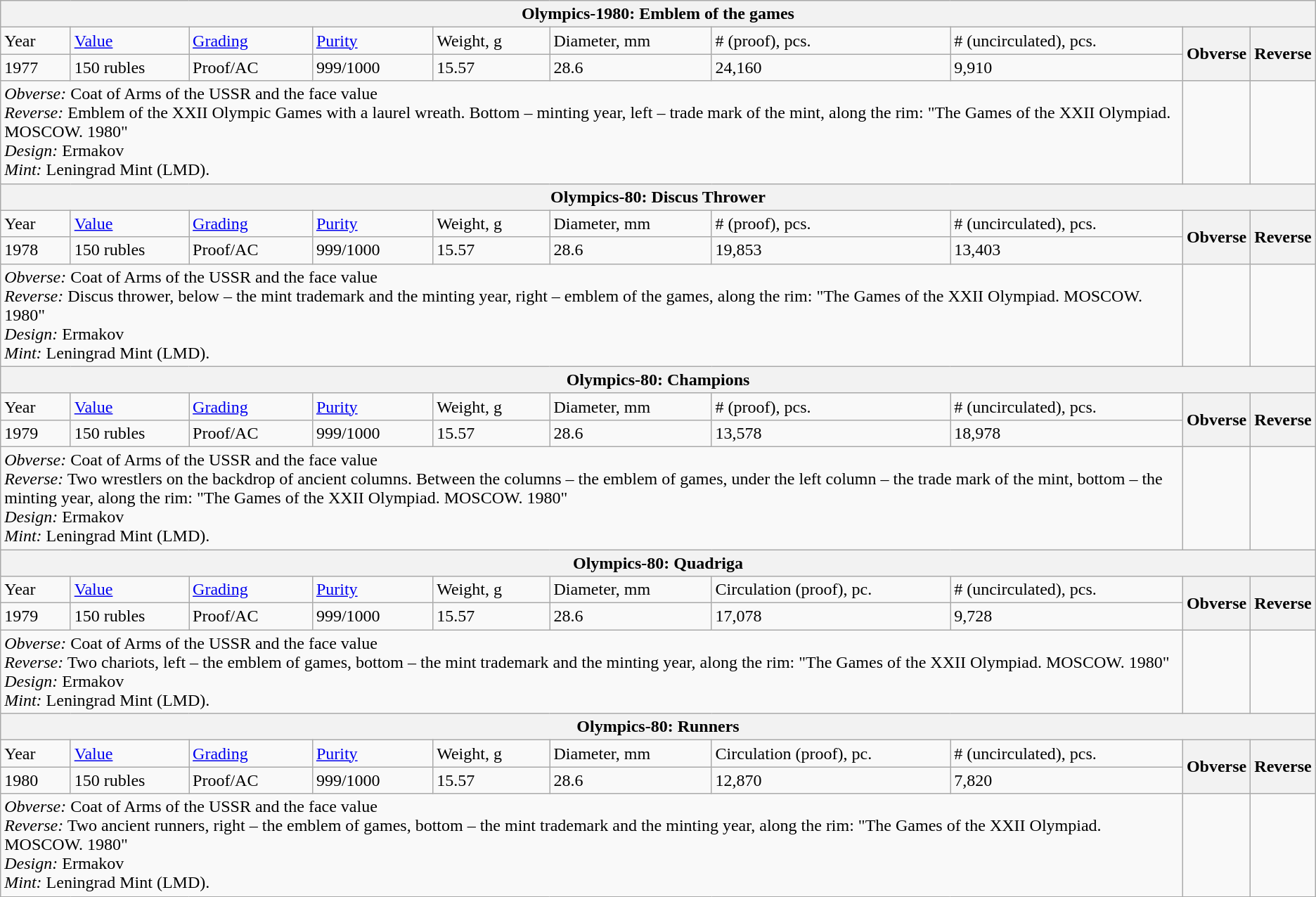<table class = "wikitable">
<tr>
<th colspan=10>Olympics-1980: Emblem of the games</th>
</tr>
<tr>
<td>Year</td>
<td><a href='#'>Value</a></td>
<td><a href='#'>Grading</a></td>
<td><a href='#'>Purity</a></td>
<td>Weight, g</td>
<td>Diameter, mm</td>
<td># (proof), pcs.</td>
<td># (uncirculated), pcs.</td>
<th rowspan = 2>Obverse</th>
<th rowspan = 2>Reverse</th>
</tr>
<tr>
<td>1977</td>
<td>150 rubles</td>
<td>Proof/AC</td>
<td>999/1000</td>
<td>15.57</td>
<td>28.6</td>
<td>24,160</td>
<td>9,910</td>
</tr>
<tr>
<td colspan="8" style="text-align:left;"><em>Obverse:</em> Coat of Arms of the USSR and the face value<br><em>Reverse:</em> Emblem of the XXII Olympic Games with a laurel wreath. Bottom – minting year, left – trade mark of the mint, along the rim: "The Games of the XXII Olympiad. MOSCOW. 1980"<br><em>Design:</em> Ermakov<br><em>Mint:</em> Leningrad Mint (LMD).</td>
<td></td>
<td></td>
</tr>
<tr>
<th Colspan = 10>Olympics-80: Discus Thrower</th>
</tr>
<tr>
<td>Year</td>
<td><a href='#'>Value</a></td>
<td><a href='#'>Grading</a></td>
<td><a href='#'>Purity</a></td>
<td>Weight, g</td>
<td>Diameter, mm</td>
<td># (proof), pcs.</td>
<td># (uncirculated), pcs.</td>
<th rowspan = 2>Obverse</th>
<th rowspan = 2>Reverse</th>
</tr>
<tr>
<td>1978</td>
<td>150 rubles</td>
<td>Proof/AC</td>
<td>999/1000</td>
<td>15.57</td>
<td>28.6</td>
<td>19,853</td>
<td>13,403</td>
</tr>
<tr>
<td colspan="8" style="text-align:left;"><em>Obverse:</em> Coat of Arms of the USSR and the face value<br><em>Reverse:</em> Discus thrower, below – the mint trademark and the minting year, right – emblem of the games, along the rim: "The Games of the XXII Olympiad. MOSCOW. 1980"<br><em>Design:</em> Ermakov<br><em>Mint:</em> Leningrad Mint (LMD).</td>
<td></td>
<td></td>
</tr>
<tr>
<th Colspan = 10>Olympics-80: Champions</th>
</tr>
<tr>
<td>Year</td>
<td><a href='#'>Value</a></td>
<td><a href='#'>Grading</a></td>
<td><a href='#'>Purity</a></td>
<td>Weight, g</td>
<td>Diameter, mm</td>
<td># (proof), pcs.</td>
<td># (uncirculated), pcs.</td>
<th rowspan = 2>Obverse</th>
<th rowspan = 2>Reverse</th>
</tr>
<tr>
<td>1979</td>
<td>150 rubles</td>
<td>Proof/AC</td>
<td>999/1000</td>
<td>15.57</td>
<td>28.6</td>
<td>13,578</td>
<td>18,978</td>
</tr>
<tr>
<td colspan="8" style="text-align:left;"><em>Obverse:</em> Coat of Arms of the USSR and the face value<br><em>Reverse:</em> Two wrestlers on the backdrop of ancient columns. Between the columns – the emblem of games, under the left column – the trade mark of the mint, bottom – the minting year, along the rim: "The Games of the XXII Olympiad. MOSCOW. 1980"<br><em>Design:</em> Ermakov<br><em>Mint:</em> Leningrad Mint (LMD).</td>
<td></td>
<td></td>
</tr>
<tr>
<th Colspan = 10>Olympics-80: Quadriga</th>
</tr>
<tr>
<td>Year</td>
<td><a href='#'>Value</a></td>
<td><a href='#'>Grading</a></td>
<td><a href='#'>Purity</a></td>
<td>Weight, g</td>
<td>Diameter, mm</td>
<td>Circulation (proof), pc.</td>
<td># (uncirculated), pcs.</td>
<th rowspan = 2>Obverse</th>
<th rowspan = 2>Reverse</th>
</tr>
<tr>
<td>1979</td>
<td>150 rubles</td>
<td>Proof/AC</td>
<td>999/1000</td>
<td>15.57</td>
<td>28.6</td>
<td>17,078</td>
<td>9,728</td>
</tr>
<tr>
<td colspan="8" style="text-align:left;"><em>Obverse:</em> Coat of Arms of the USSR and the face value<br><em>Reverse:</em> Two chariots, left – the emblem of games, bottom – the mint trademark and the minting year, along the rim: "The Games of the XXII Olympiad. MOSCOW. 1980"<br><em>Design:</em> Ermakov<br><em>Mint:</em> Leningrad Mint (LMD).</td>
<td></td>
<td></td>
</tr>
<tr>
<th Colspan = 10>Olympics-80: Runners</th>
</tr>
<tr>
<td>Year</td>
<td><a href='#'>Value</a></td>
<td><a href='#'>Grading</a></td>
<td><a href='#'>Purity</a></td>
<td>Weight, g</td>
<td>Diameter, mm</td>
<td>Circulation (proof), pc.</td>
<td># (uncirculated), pcs.</td>
<th rowspan = 2>Obverse</th>
<th rowspan = 2>Reverse</th>
</tr>
<tr>
<td>1980</td>
<td>150 rubles</td>
<td>Proof/AC</td>
<td>999/1000</td>
<td>15.57</td>
<td>28.6</td>
<td>12,870</td>
<td>7,820</td>
</tr>
<tr>
<td colspan="8" style="text-align:left;"><em>Obverse:</em> Coat of Arms of the USSR and the face value<br><em>Reverse:</em> Two ancient runners, right – the emblem of games, bottom – the mint trademark and the minting year, along the rim: "The Games of the XXII Olympiad. MOSCOW. 1980"<br><em>Design:</em> Ermakov<br><em>Mint:</em> Leningrad Mint (LMD).</td>
<td></td>
<td></td>
</tr>
</table>
